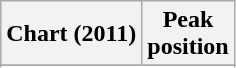<table class="wikitable sortable plainrowheaders" style="text-align:center">
<tr>
<th scope="col">Chart (2011)</th>
<th scope="col">Peak<br> position</th>
</tr>
<tr>
</tr>
<tr>
</tr>
<tr>
</tr>
</table>
